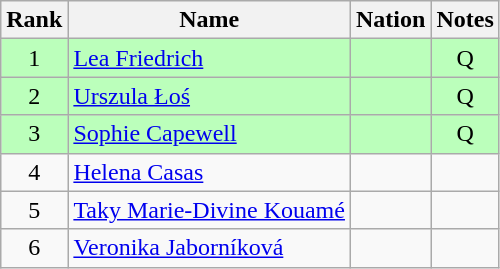<table class="wikitable sortable" style="text-align:center">
<tr>
<th>Rank</th>
<th>Name</th>
<th>Nation</th>
<th>Notes</th>
</tr>
<tr bgcolor=bbffbb>
<td>1</td>
<td align=left><a href='#'>Lea Friedrich</a></td>
<td align=left></td>
<td>Q</td>
</tr>
<tr bgcolor=bbffbb>
<td>2</td>
<td align=left><a href='#'>Urszula Łoś</a></td>
<td align=left></td>
<td>Q</td>
</tr>
<tr bgcolor=bbffbb>
<td>3</td>
<td align=left><a href='#'>Sophie Capewell</a></td>
<td align=left></td>
<td>Q</td>
</tr>
<tr>
<td>4</td>
<td align=left><a href='#'>Helena Casas</a></td>
<td align=left></td>
<td></td>
</tr>
<tr>
<td>5</td>
<td align=left><a href='#'>Taky Marie-Divine Kouamé</a></td>
<td align=left></td>
<td></td>
</tr>
<tr>
<td>6</td>
<td align=left><a href='#'>Veronika Jaborníková</a></td>
<td align=left></td>
<td></td>
</tr>
</table>
